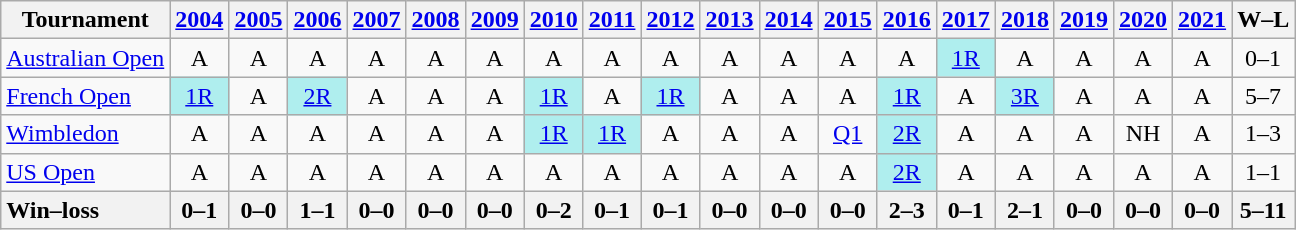<table class=wikitable style=text-align:center>
<tr>
<th>Tournament</th>
<th><a href='#'>2004</a></th>
<th><a href='#'>2005</a></th>
<th><a href='#'>2006</a></th>
<th><a href='#'>2007</a></th>
<th><a href='#'>2008</a></th>
<th><a href='#'>2009</a></th>
<th><a href='#'>2010</a></th>
<th><a href='#'>2011</a></th>
<th><a href='#'>2012</a></th>
<th><a href='#'>2013</a></th>
<th><a href='#'>2014</a></th>
<th><a href='#'>2015</a></th>
<th><a href='#'>2016</a></th>
<th><a href='#'>2017</a></th>
<th><a href='#'>2018</a></th>
<th><a href='#'>2019</a></th>
<th><a href='#'>2020</a></th>
<th><a href='#'>2021</a></th>
<th>W–L</th>
</tr>
<tr>
<td align=left><a href='#'>Australian Open</a></td>
<td>A</td>
<td>A</td>
<td>A</td>
<td>A</td>
<td>A</td>
<td>A</td>
<td>A</td>
<td>A</td>
<td>A</td>
<td>A</td>
<td>A</td>
<td>A</td>
<td>A</td>
<td bgcolor=afeeee><a href='#'>1R</a></td>
<td>A</td>
<td>A</td>
<td>A</td>
<td>A</td>
<td>0–1</td>
</tr>
<tr>
<td align=left><a href='#'>French Open</a></td>
<td bgcolor=afeeee><a href='#'>1R</a></td>
<td>A</td>
<td bgcolor=afeeee><a href='#'>2R</a></td>
<td>A</td>
<td>A</td>
<td>A</td>
<td bgcolor=afeeee><a href='#'>1R</a></td>
<td>A</td>
<td bgcolor=afeeee><a href='#'>1R</a></td>
<td>A</td>
<td>A</td>
<td>A</td>
<td bgcolor=afeeee><a href='#'>1R</a></td>
<td>A</td>
<td bgcolor=afeeee><a href='#'>3R</a></td>
<td>A</td>
<td>A</td>
<td>A</td>
<td>5–7</td>
</tr>
<tr>
<td align=left><a href='#'>Wimbledon</a></td>
<td>A</td>
<td>A</td>
<td>A</td>
<td>A</td>
<td>A</td>
<td>A</td>
<td bgcolor=afeeee><a href='#'>1R</a></td>
<td bgcolor=afeeee><a href='#'>1R</a></td>
<td>A</td>
<td>A</td>
<td>A</td>
<td><a href='#'>Q1</a></td>
<td bgcolor=afeeee><a href='#'>2R</a></td>
<td>A</td>
<td>A</td>
<td>A</td>
<td>NH</td>
<td>A</td>
<td>1–3</td>
</tr>
<tr>
<td align=left><a href='#'>US Open</a></td>
<td>A</td>
<td>A</td>
<td>A</td>
<td>A</td>
<td>A</td>
<td>A</td>
<td>A</td>
<td>A</td>
<td>A</td>
<td>A</td>
<td>A</td>
<td>A</td>
<td bgcolor=afeeee><a href='#'>2R</a></td>
<td>A</td>
<td>A</td>
<td>A</td>
<td>A</td>
<td>A</td>
<td>1–1</td>
</tr>
<tr>
<th style=text-align:left>Win–loss</th>
<th>0–1</th>
<th>0–0</th>
<th>1–1</th>
<th>0–0</th>
<th>0–0</th>
<th>0–0</th>
<th>0–2</th>
<th>0–1</th>
<th>0–1</th>
<th>0–0</th>
<th>0–0</th>
<th>0–0</th>
<th>2–3</th>
<th>0–1</th>
<th>2–1</th>
<th>0–0</th>
<th>0–0</th>
<th>0–0</th>
<th>5–11</th>
</tr>
</table>
